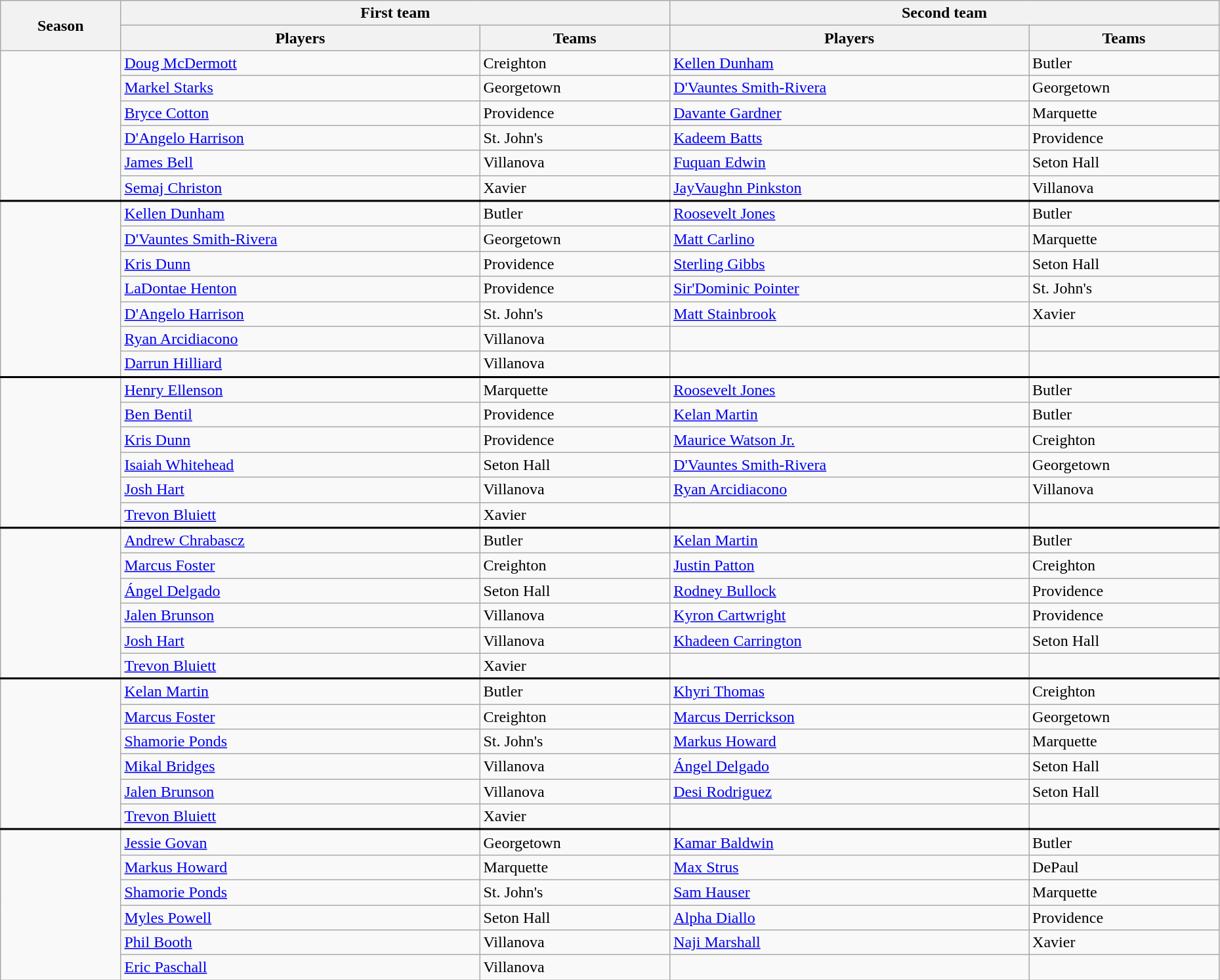<table class="wikitable" style="width:98%">
<tr>
<th rowspan=2>Season</th>
<th colspan=2>First team</th>
<th colspan=2>Second team</th>
</tr>
<tr>
<th>Players</th>
<th>Teams</th>
<th>Players</th>
<th>Teams</th>
</tr>
<tr>
<td rowspan=6></td>
<td><a href='#'>Doug McDermott</a></td>
<td>Creighton</td>
<td><a href='#'>Kellen Dunham</a></td>
<td>Butler</td>
</tr>
<tr>
<td><a href='#'>Markel Starks</a></td>
<td>Georgetown</td>
<td><a href='#'>D'Vauntes Smith-Rivera</a></td>
<td>Georgetown</td>
</tr>
<tr>
<td><a href='#'>Bryce Cotton</a></td>
<td>Providence</td>
<td><a href='#'>Davante Gardner</a></td>
<td>Marquette</td>
</tr>
<tr>
<td><a href='#'>D'Angelo Harrison</a></td>
<td>St. John's</td>
<td><a href='#'>Kadeem Batts</a></td>
<td>Providence</td>
</tr>
<tr>
<td><a href='#'>James Bell</a></td>
<td>Villanova</td>
<td><a href='#'>Fuquan Edwin</a></td>
<td>Seton Hall</td>
</tr>
<tr>
<td><a href='#'>Semaj Christon</a></td>
<td>Xavier</td>
<td><a href='#'>JayVaughn Pinkston</a></td>
<td>Villanova</td>
</tr>
<tr style="border-top:2px solid black">
<td rowspan=7></td>
<td><a href='#'>Kellen Dunham</a></td>
<td>Butler</td>
<td><a href='#'>Roosevelt Jones</a></td>
<td>Butler</td>
</tr>
<tr>
<td><a href='#'>D'Vauntes Smith-Rivera</a></td>
<td>Georgetown</td>
<td><a href='#'>Matt Carlino</a></td>
<td>Marquette</td>
</tr>
<tr>
<td><a href='#'>Kris Dunn</a></td>
<td>Providence</td>
<td><a href='#'>Sterling Gibbs</a></td>
<td>Seton Hall</td>
</tr>
<tr>
<td><a href='#'>LaDontae Henton</a></td>
<td>Providence</td>
<td><a href='#'>Sir'Dominic Pointer</a></td>
<td>St. John's</td>
</tr>
<tr>
<td><a href='#'>D'Angelo Harrison</a></td>
<td>St. John's</td>
<td><a href='#'>Matt Stainbrook</a></td>
<td>Xavier</td>
</tr>
<tr>
<td><a href='#'>Ryan Arcidiacono</a></td>
<td>Villanova</td>
<td></td>
<td></td>
</tr>
<tr>
<td><a href='#'>Darrun Hilliard</a></td>
<td>Villanova</td>
<td></td>
<td></td>
</tr>
<tr style="border-top:2px solid black">
<td rowspan=6></td>
<td><a href='#'>Henry Ellenson</a></td>
<td>Marquette</td>
<td><a href='#'>Roosevelt Jones</a></td>
<td>Butler</td>
</tr>
<tr>
<td><a href='#'>Ben Bentil</a></td>
<td>Providence</td>
<td><a href='#'>Kelan Martin</a></td>
<td>Butler</td>
</tr>
<tr>
<td><a href='#'>Kris Dunn</a></td>
<td>Providence</td>
<td><a href='#'>Maurice Watson Jr.</a></td>
<td>Creighton</td>
</tr>
<tr>
<td><a href='#'>Isaiah Whitehead</a></td>
<td>Seton Hall</td>
<td><a href='#'>D'Vauntes Smith-Rivera</a></td>
<td>Georgetown</td>
</tr>
<tr>
<td><a href='#'>Josh Hart</a></td>
<td>Villanova</td>
<td><a href='#'>Ryan Arcidiacono</a></td>
<td>Villanova</td>
</tr>
<tr>
<td><a href='#'>Trevon Bluiett</a></td>
<td>Xavier</td>
<td></td>
<td></td>
</tr>
<tr style="border-top:2px solid black">
<td rowspan=6></td>
<td><a href='#'>Andrew Chrabascz</a></td>
<td>Butler</td>
<td><a href='#'>Kelan Martin</a></td>
<td>Butler</td>
</tr>
<tr>
<td><a href='#'>Marcus Foster</a></td>
<td>Creighton</td>
<td><a href='#'>Justin Patton</a></td>
<td>Creighton</td>
</tr>
<tr>
<td><a href='#'>Ángel Delgado</a></td>
<td>Seton Hall</td>
<td><a href='#'>Rodney Bullock</a></td>
<td>Providence</td>
</tr>
<tr>
<td><a href='#'>Jalen Brunson</a></td>
<td>Villanova</td>
<td><a href='#'>Kyron Cartwright</a></td>
<td>Providence</td>
</tr>
<tr>
<td><a href='#'>Josh Hart</a></td>
<td>Villanova</td>
<td><a href='#'>Khadeen Carrington</a></td>
<td>Seton Hall</td>
</tr>
<tr>
<td><a href='#'>Trevon Bluiett</a></td>
<td>Xavier</td>
<td></td>
<td></td>
</tr>
<tr style="border-top:2px solid black">
<td rowspan=6></td>
<td><a href='#'>Kelan Martin</a></td>
<td>Butler</td>
<td><a href='#'>Khyri Thomas</a></td>
<td>Creighton</td>
</tr>
<tr>
<td><a href='#'>Marcus Foster</a></td>
<td>Creighton</td>
<td><a href='#'>Marcus Derrickson</a></td>
<td>Georgetown</td>
</tr>
<tr>
<td><a href='#'>Shamorie Ponds</a></td>
<td>St. John's</td>
<td><a href='#'>Markus Howard</a></td>
<td>Marquette</td>
</tr>
<tr>
<td><a href='#'>Mikal Bridges</a></td>
<td>Villanova</td>
<td><a href='#'>Ángel Delgado</a></td>
<td>Seton Hall</td>
</tr>
<tr>
<td><a href='#'>Jalen Brunson</a></td>
<td>Villanova</td>
<td><a href='#'>Desi Rodriguez</a></td>
<td>Seton Hall</td>
</tr>
<tr>
<td><a href='#'>Trevon Bluiett</a></td>
<td>Xavier</td>
<td></td>
<td></td>
</tr>
<tr style="border-top:2px solid black">
<td rowspan=6></td>
<td><a href='#'>Jessie Govan</a></td>
<td>Georgetown</td>
<td><a href='#'>Kamar Baldwin</a></td>
<td>Butler</td>
</tr>
<tr>
<td><a href='#'>Markus Howard</a></td>
<td>Marquette</td>
<td><a href='#'>Max Strus</a></td>
<td>DePaul</td>
</tr>
<tr>
<td><a href='#'>Shamorie Ponds</a></td>
<td>St. John's</td>
<td><a href='#'>Sam Hauser</a></td>
<td>Marquette</td>
</tr>
<tr>
<td><a href='#'>Myles Powell</a></td>
<td>Seton Hall</td>
<td><a href='#'>Alpha Diallo</a></td>
<td>Providence</td>
</tr>
<tr>
<td><a href='#'>Phil Booth</a></td>
<td>Villanova</td>
<td><a href='#'>Naji Marshall</a></td>
<td>Xavier</td>
</tr>
<tr>
<td><a href='#'>Eric Paschall</a></td>
<td>Villanova</td>
<td></td>
<td></td>
</tr>
</table>
